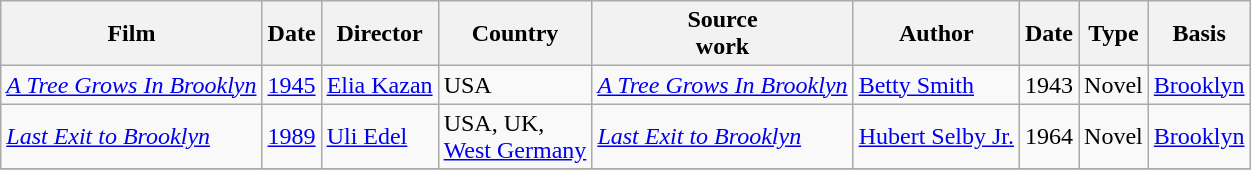<table class="wikitable">
<tr>
<th>Film</th>
<th>Date</th>
<th>Director</th>
<th>Country</th>
<th>Source<br>work</th>
<th>Author</th>
<th>Date</th>
<th>Type</th>
<th>Basis</th>
</tr>
<tr>
<td><em><a href='#'>A Tree Grows In Brooklyn</a></em></td>
<td><a href='#'>1945</a></td>
<td><a href='#'>Elia Kazan</a></td>
<td>USA</td>
<td><em><a href='#'>A Tree Grows In Brooklyn</a></em></td>
<td><a href='#'>Betty Smith</a></td>
<td>1943</td>
<td>Novel</td>
<td><a href='#'>Brooklyn</a></td>
</tr>
<tr>
<td><em><a href='#'>Last Exit to Brooklyn</a></em></td>
<td><a href='#'>1989</a></td>
<td><a href='#'>Uli Edel</a></td>
<td>USA, UK,<br><a href='#'>West Germany</a></td>
<td><em><a href='#'>Last Exit to Brooklyn</a></em></td>
<td><a href='#'>Hubert Selby Jr.</a></td>
<td>1964</td>
<td>Novel</td>
<td><a href='#'>Brooklyn</a></td>
</tr>
<tr>
</tr>
</table>
